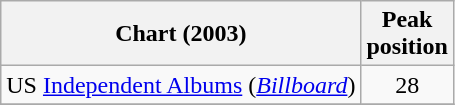<table class="wikitable sortable">
<tr>
<th>Chart (2003)</th>
<th>Peak<br>position</th>
</tr>
<tr>
<td>US <a href='#'>Independent Albums</a> (<em><a href='#'>Billboard</a></em>)</td>
<td align="center">28</td>
</tr>
<tr>
</tr>
</table>
